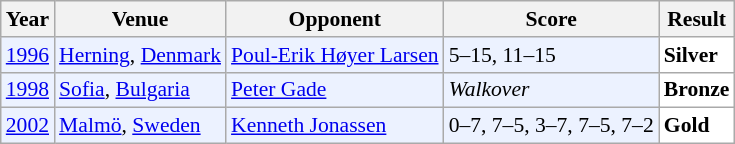<table class="sortable wikitable" style="font-size: 90%;">
<tr>
<th>Year</th>
<th>Venue</th>
<th>Opponent</th>
<th>Score</th>
<th>Result</th>
</tr>
<tr style="background:#ECF2FF">
<td align="center"><a href='#'>1996</a></td>
<td align="left"><a href='#'>Herning</a>, <a href='#'>Denmark</a></td>
<td align="left"> <a href='#'>Poul-Erik Høyer Larsen</a></td>
<td align="left">5–15, 11–15</td>
<td style="text-align:left; background:white"> <strong>Silver</strong></td>
</tr>
<tr style="background:#ECF2FF">
<td align="center"><a href='#'>1998</a></td>
<td align="left"><a href='#'>Sofia</a>, <a href='#'>Bulgaria</a></td>
<td align="left"> <a href='#'>Peter Gade</a></td>
<td align="left"><em>Walkover</em></td>
<td style="text-align:left; background:white"> <strong>Bronze</strong></td>
</tr>
<tr style="background:#ECF2FF">
<td align="center"><a href='#'>2002</a></td>
<td align="left"><a href='#'>Malmö</a>, <a href='#'>Sweden</a></td>
<td align="left"> <a href='#'>Kenneth Jonassen</a></td>
<td align="left">0–7, 7–5, 3–7, 7–5, 7–2</td>
<td style="text-align:left; background:white"> <strong>Gold</strong></td>
</tr>
</table>
